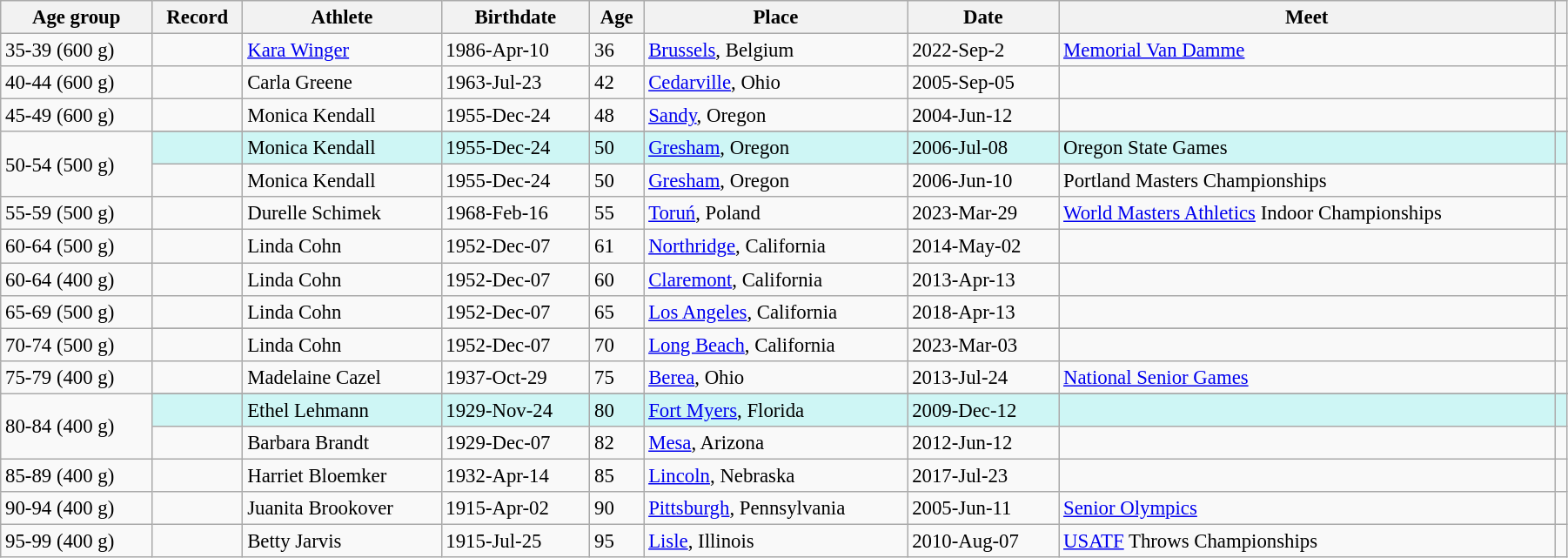<table class="wikitable" style="font-size:95%; width: 95%">
<tr>
<th>Age group</th>
<th>Record</th>
<th>Athlete</th>
<th>Birthdate</th>
<th>Age</th>
<th>Place</th>
<th>Date</th>
<th>Meet</th>
<th></th>
</tr>
<tr>
<td>35-39 (600 g)</td>
<td></td>
<td><a href='#'>Kara Winger</a></td>
<td>1986-Apr-10</td>
<td>36</td>
<td><a href='#'>Brussels</a>, Belgium</td>
<td>2022-Sep-2</td>
<td><a href='#'>Memorial Van Damme</a></td>
<td></td>
</tr>
<tr>
<td>40-44 (600 g)</td>
<td></td>
<td>Carla Greene</td>
<td>1963-Jul-23</td>
<td>42</td>
<td><a href='#'>Cedarville</a>, Ohio</td>
<td>2005-Sep-05</td>
<td></td>
<td></td>
</tr>
<tr>
<td>45-49 (600 g)</td>
<td></td>
<td>Monica Kendall</td>
<td>1955-Dec-24</td>
<td>48</td>
<td><a href='#'>Sandy</a>, Oregon</td>
<td>2004-Jun-12</td>
<td></td>
<td></td>
</tr>
<tr>
<td rowspan=3>50-54 (500 g)</td>
</tr>
<tr style="background:#cef6f5;">
<td></td>
<td>Monica Kendall</td>
<td>1955-Dec-24</td>
<td>50</td>
<td><a href='#'>Gresham</a>, Oregon</td>
<td>2006-Jul-08</td>
<td>Oregon State Games</td>
<td></td>
</tr>
<tr>
<td></td>
<td>Monica Kendall</td>
<td>1955-Dec-24</td>
<td>50</td>
<td><a href='#'>Gresham</a>, Oregon</td>
<td>2006-Jun-10</td>
<td>Portland Masters Championships</td>
<td></td>
</tr>
<tr>
<td>55-59 (500 g)</td>
<td></td>
<td>Durelle Schimek</td>
<td>1968-Feb-16</td>
<td>55</td>
<td><a href='#'>Toruń</a>, Poland</td>
<td>2023-Mar-29</td>
<td><a href='#'>World Masters Athletics</a> Indoor Championships</td>
<td></td>
</tr>
<tr>
<td>60-64 (500 g)</td>
<td></td>
<td>Linda Cohn</td>
<td>1952-Dec-07</td>
<td>61</td>
<td><a href='#'>Northridge</a>, California</td>
<td>2014-May-02</td>
<td></td>
<td></td>
</tr>
<tr>
<td>60-64 (400 g)</td>
<td></td>
<td>Linda Cohn</td>
<td>1952-Dec-07</td>
<td>60</td>
<td><a href='#'>Claremont</a>, California</td>
<td>2013-Apr-13</td>
<td></td>
<td></td>
</tr>
<tr>
<td rowspan=1>65-69 (500 g)</td>
<td></td>
<td>Linda Cohn</td>
<td>1952-Dec-07</td>
<td>65</td>
<td><a href='#'>Los Angeles</a>, California</td>
<td>2018-Apr-13</td>
<td></td>
<td></td>
</tr>
<tr>
<td rowspan=2>70-74 (500 g)</td>
</tr>
<tr>
<td></td>
<td>Linda Cohn</td>
<td>1952-Dec-07</td>
<td>70</td>
<td><a href='#'>Long Beach</a>, California</td>
<td>2023-Mar-03</td>
<td></td>
<td></td>
</tr>
<tr>
<td>75-79 (400 g)</td>
<td></td>
<td>Madelaine Cazel</td>
<td>1937-Oct-29</td>
<td>75</td>
<td><a href='#'>Berea</a>, Ohio</td>
<td>2013-Jul-24</td>
<td><a href='#'>National Senior Games</a></td>
<td></td>
</tr>
<tr>
<td rowspan=3>80-84 (400 g)</td>
</tr>
<tr style="background:#cef6f5;">
<td></td>
<td>Ethel Lehmann</td>
<td>1929-Nov-24</td>
<td>80</td>
<td><a href='#'>Fort Myers</a>, Florida</td>
<td>2009-Dec-12</td>
<td></td>
<td></td>
</tr>
<tr>
<td></td>
<td>Barbara Brandt</td>
<td>1929-Dec-07</td>
<td>82</td>
<td><a href='#'>Mesa</a>, Arizona</td>
<td>2012-Jun-12</td>
<td></td>
<td></td>
</tr>
<tr>
<td>85-89 (400 g)</td>
<td></td>
<td>Harriet Bloemker</td>
<td>1932-Apr-14</td>
<td>85</td>
<td><a href='#'>Lincoln</a>, Nebraska</td>
<td>2017-Jul-23</td>
<td></td>
<td></td>
</tr>
<tr>
<td>90-94 (400 g)</td>
<td></td>
<td>Juanita Brookover</td>
<td>1915-Apr-02</td>
<td>90</td>
<td><a href='#'>Pittsburgh</a>, Pennsylvania</td>
<td>2005-Jun-11</td>
<td><a href='#'>Senior Olympics</a></td>
<td></td>
</tr>
<tr>
<td>95-99 (400 g)</td>
<td></td>
<td>Betty Jarvis</td>
<td>1915-Jul-25</td>
<td>95</td>
<td><a href='#'>Lisle</a>, Illinois</td>
<td>2010-Aug-07</td>
<td><a href='#'>USATF</a> Throws Championships</td>
<td></td>
</tr>
</table>
